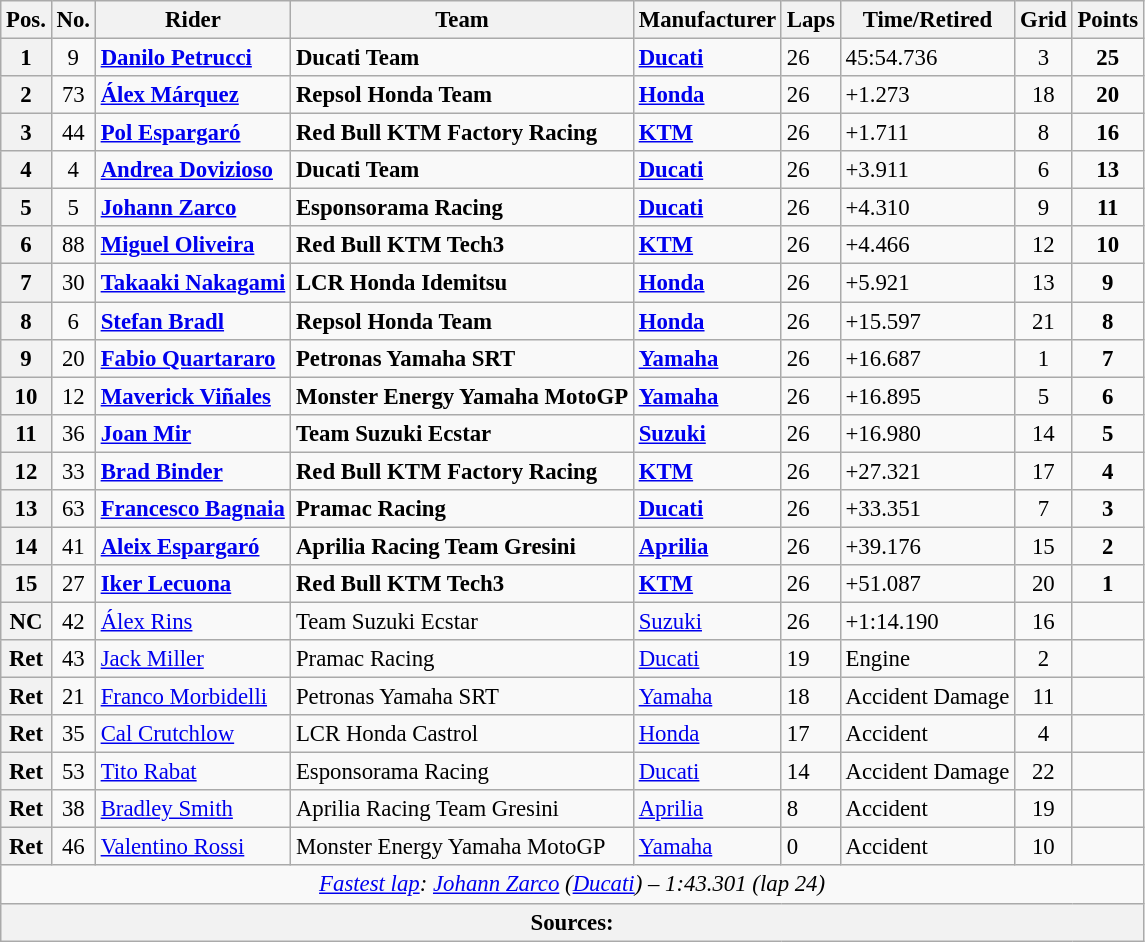<table class="wikitable" style="font-size: 95%;">
<tr>
<th>Pos.</th>
<th>No.</th>
<th>Rider</th>
<th>Team</th>
<th>Manufacturer</th>
<th>Laps</th>
<th>Time/Retired</th>
<th>Grid</th>
<th>Points</th>
</tr>
<tr>
<th>1</th>
<td align="center">9</td>
<td data-sort-value="pet"><strong> <a href='#'>Danilo Petrucci</a></strong></td>
<td><strong>Ducati Team</strong></td>
<td><strong><a href='#'>Ducati</a></strong></td>
<td>26</td>
<td>45:54.736</td>
<td align="center">3</td>
<td align="center"><strong>25</strong></td>
</tr>
<tr>
<th>2</th>
<td align="center">73</td>
<td data-sort-value="már"><strong> <a href='#'>Álex Márquez</a></strong></td>
<td><strong>Repsol Honda Team</strong></td>
<td><strong><a href='#'>Honda</a></strong></td>
<td>26</td>
<td>+1.273</td>
<td align="center">18</td>
<td align="center"><strong>20</strong></td>
</tr>
<tr>
<th>3</th>
<td align="center">44</td>
<td data-sort-value="esp"><strong> <a href='#'>Pol Espargaró</a></strong></td>
<td><strong>Red Bull KTM Factory Racing</strong></td>
<td><strong><a href='#'>KTM</a></strong></td>
<td>26</td>
<td>+1.711</td>
<td align="center">8</td>
<td align="center"><strong>16</strong></td>
</tr>
<tr>
<th>4</th>
<td align="center">4</td>
<td data-sort-value="dov"><strong> <a href='#'>Andrea Dovizioso</a></strong></td>
<td><strong>Ducati Team</strong></td>
<td><strong><a href='#'>Ducati</a></strong></td>
<td>26</td>
<td>+3.911</td>
<td align="center">6</td>
<td align="center"><strong>13</strong></td>
</tr>
<tr>
<th>5</th>
<td align="center">5</td>
<td data-sort-value="zar"><strong> <a href='#'>Johann Zarco</a></strong></td>
<td><strong>Esponsorama Racing</strong></td>
<td><strong><a href='#'>Ducati</a></strong></td>
<td>26</td>
<td>+4.310</td>
<td align="center">9</td>
<td align="center"><strong>11</strong></td>
</tr>
<tr>
<th>6</th>
<td align="center">88</td>
<td data-sort-value="oli"><strong> <a href='#'>Miguel Oliveira</a></strong></td>
<td><strong>Red Bull KTM Tech3</strong></td>
<td><strong><a href='#'>KTM</a></strong></td>
<td>26</td>
<td>+4.466</td>
<td align="center">12</td>
<td align="center"><strong>10</strong></td>
</tr>
<tr>
<th>7</th>
<td align="center">30</td>
<td data-sort-value="nak"><strong> <a href='#'>Takaaki Nakagami</a></strong></td>
<td><strong>LCR Honda Idemitsu</strong></td>
<td><strong><a href='#'>Honda</a></strong></td>
<td>26</td>
<td>+5.921</td>
<td align="center">13</td>
<td align="center"><strong>9</strong></td>
</tr>
<tr>
<th>8</th>
<td align="center">6</td>
<td data-sort-value="bra"><strong> <a href='#'>Stefan Bradl</a></strong></td>
<td><strong>Repsol Honda Team</strong></td>
<td><strong><a href='#'>Honda</a></strong></td>
<td>26</td>
<td>+15.597</td>
<td align="center">21</td>
<td align="center"><strong>8</strong></td>
</tr>
<tr>
<th>9</th>
<td align="center">20</td>
<td data-sort-value="qua"><strong> <a href='#'>Fabio Quartararo</a></strong></td>
<td><strong>Petronas Yamaha SRT</strong></td>
<td><strong><a href='#'>Yamaha</a></strong></td>
<td>26</td>
<td>+16.687</td>
<td align="center">1</td>
<td align="center"><strong>7</strong></td>
</tr>
<tr>
<th>10</th>
<td align="center">12</td>
<td data-sort-value="viñ"><strong> <a href='#'>Maverick Viñales</a></strong></td>
<td><strong>Monster Energy Yamaha MotoGP</strong></td>
<td><strong><a href='#'>Yamaha</a></strong></td>
<td>26</td>
<td>+16.895</td>
<td align="center">5</td>
<td align="center"><strong>6</strong></td>
</tr>
<tr>
<th>11</th>
<td align="center">36</td>
<td data-sort-value="mir"><strong> <a href='#'>Joan Mir</a></strong></td>
<td><strong>Team Suzuki Ecstar</strong></td>
<td><strong><a href='#'>Suzuki</a></strong></td>
<td>26</td>
<td>+16.980</td>
<td align="center">14</td>
<td align="center"><strong>5</strong></td>
</tr>
<tr>
<th>12</th>
<td align="center">33</td>
<td data-sort-value="bin"><strong> <a href='#'>Brad Binder</a></strong></td>
<td><strong>Red Bull KTM Factory Racing</strong></td>
<td><strong><a href='#'>KTM</a></strong></td>
<td>26</td>
<td>+27.321</td>
<td align="center">17</td>
<td align="center"><strong>4</strong></td>
</tr>
<tr>
<th>13</th>
<td align="center">63</td>
<td data-sort-value="bag"><strong> <a href='#'>Francesco Bagnaia</a></strong></td>
<td><strong>Pramac Racing</strong></td>
<td><strong><a href='#'>Ducati</a></strong></td>
<td>26</td>
<td>+33.351</td>
<td align="center">7</td>
<td align="center"><strong>3</strong></td>
</tr>
<tr>
<th>14</th>
<td align="center">41</td>
<td data-sort-value="esp"><strong> <a href='#'>Aleix Espargaró</a></strong></td>
<td><strong>Aprilia Racing Team Gresini</strong></td>
<td><strong><a href='#'>Aprilia</a></strong></td>
<td>26</td>
<td>+39.176</td>
<td align="center">15</td>
<td align="center"><strong>2</strong></td>
</tr>
<tr>
<th>15</th>
<td align="center">27</td>
<td data-sort-value="lec"><strong> <a href='#'>Iker Lecuona</a></strong></td>
<td><strong>Red Bull KTM Tech3</strong></td>
<td><strong><a href='#'>KTM</a></strong></td>
<td>26</td>
<td>+51.087</td>
<td align="center">20</td>
<td align="center"><strong>1</strong></td>
</tr>
<tr>
<th>NC</th>
<td align="center">42</td>
<td data-sort-value="rin"> <a href='#'>Álex Rins</a></td>
<td>Team Suzuki Ecstar</td>
<td><a href='#'>Suzuki</a></td>
<td>26</td>
<td>+1:14.190</td>
<td align="center">16</td>
<td></td>
</tr>
<tr>
<th>Ret</th>
<td align="center">43</td>
<td data-sort-value="mil"> <a href='#'>Jack Miller</a></td>
<td>Pramac Racing</td>
<td><a href='#'>Ducati</a></td>
<td>19</td>
<td>Engine</td>
<td align="center">2</td>
<td></td>
</tr>
<tr>
<th>Ret</th>
<td align="center">21</td>
<td data-sort-value="mor"> <a href='#'>Franco Morbidelli</a></td>
<td>Petronas Yamaha SRT</td>
<td><a href='#'>Yamaha</a></td>
<td>18</td>
<td>Accident Damage</td>
<td align="center">11</td>
<td></td>
</tr>
<tr>
<th>Ret</th>
<td align="center">35</td>
<td data-sort-value="cru"> <a href='#'>Cal Crutchlow</a></td>
<td>LCR Honda Castrol</td>
<td><a href='#'>Honda</a></td>
<td>17</td>
<td>Accident</td>
<td align="center">4</td>
<td></td>
</tr>
<tr>
<th>Ret</th>
<td align="center">53</td>
<td data-sort-value="rab"> <a href='#'>Tito Rabat</a></td>
<td>Esponsorama Racing</td>
<td><a href='#'>Ducati</a></td>
<td>14</td>
<td>Accident Damage</td>
<td align="center">22</td>
<td></td>
</tr>
<tr>
<th>Ret</th>
<td align="center">38</td>
<td data-sort-value="smi"> <a href='#'>Bradley Smith</a></td>
<td>Aprilia Racing Team Gresini</td>
<td><a href='#'>Aprilia</a></td>
<td>8</td>
<td>Accident</td>
<td align="center">19</td>
<td></td>
</tr>
<tr>
<th>Ret</th>
<td align="center">46</td>
<td data-sort-value="ros"> <a href='#'>Valentino Rossi</a></td>
<td>Monster Energy Yamaha MotoGP</td>
<td><a href='#'>Yamaha</a></td>
<td>0</td>
<td>Accident</td>
<td align="center">10</td>
<td></td>
</tr>
<tr class="sortbottom">
<td colspan="9" style="text-align:center"><em><a href='#'>Fastest lap</a>:  <a href='#'>Johann Zarco</a> (<a href='#'>Ducati</a>) – 1:43.301 (lap 24)</em></td>
</tr>
<tr>
<th colspan=9>Sources:</th>
</tr>
</table>
